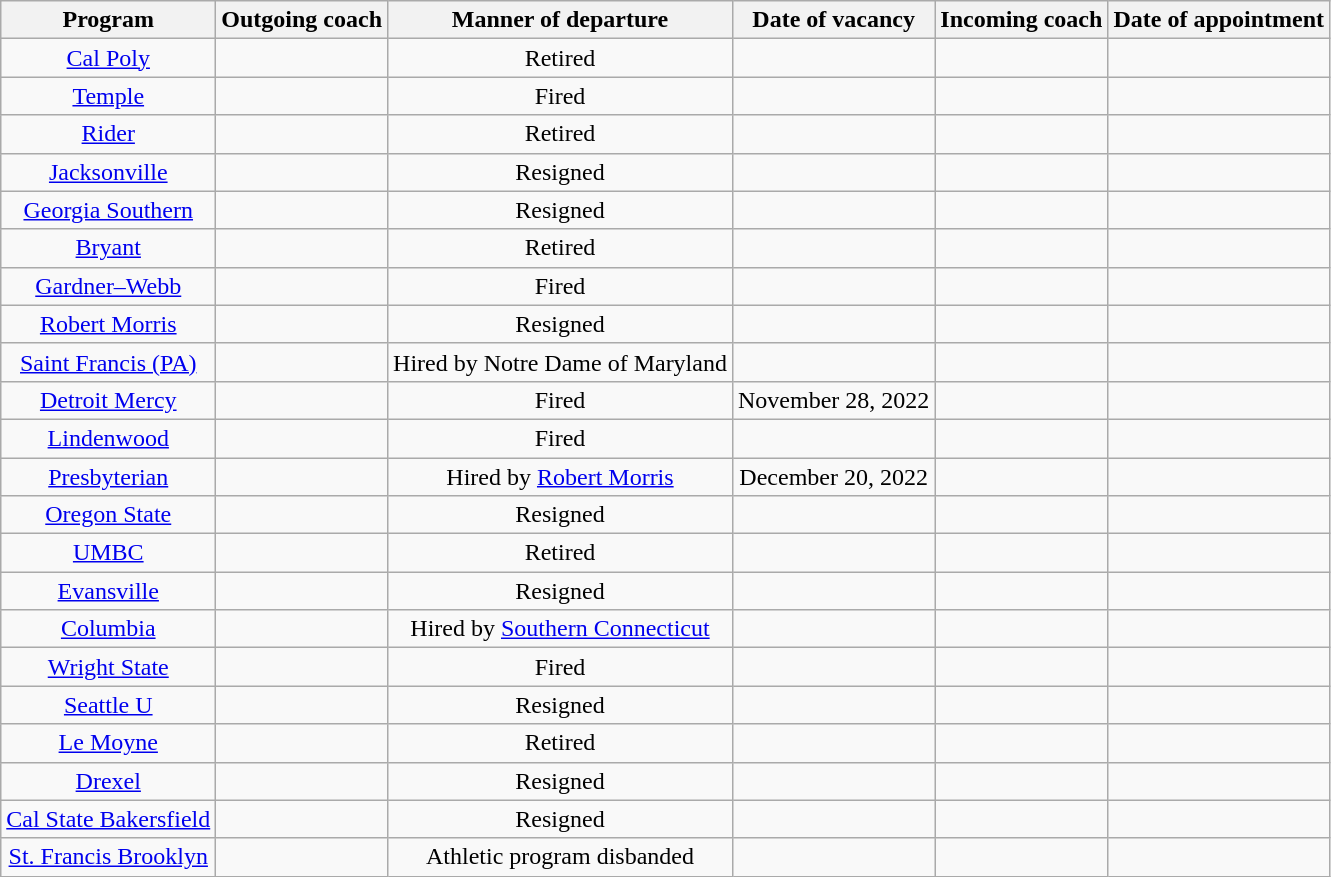<table class="wikitable sortable" style="text-align:center;">
<tr>
<th>Program</th>
<th>Outgoing coach</th>
<th>Manner of departure</th>
<th>Date of vacancy</th>
<th>Incoming coach</th>
<th>Date of appointment</th>
</tr>
<tr>
<td><a href='#'>Cal Poly</a></td>
<td></td>
<td>Retired</td>
<td></td>
<td></td>
<td></td>
</tr>
<tr>
<td><a href='#'>Temple</a></td>
<td></td>
<td>Fired</td>
<td></td>
<td></td>
<td></td>
</tr>
<tr>
<td><a href='#'>Rider</a></td>
<td></td>
<td>Retired</td>
<td></td>
<td></td>
<td></td>
</tr>
<tr>
<td><a href='#'>Jacksonville</a></td>
<td></td>
<td>Resigned</td>
<td></td>
<td></td>
<td></td>
</tr>
<tr>
<td><a href='#'>Georgia Southern</a></td>
<td></td>
<td>Resigned</td>
<td></td>
<td></td>
<td></td>
</tr>
<tr>
<td><a href='#'>Bryant</a></td>
<td></td>
<td>Retired</td>
<td></td>
<td></td>
<td></td>
</tr>
<tr>
<td><a href='#'>Gardner–Webb</a></td>
<td></td>
<td>Fired</td>
<td></td>
<td></td>
<td></td>
</tr>
<tr>
<td><a href='#'>Robert Morris</a></td>
<td></td>
<td>Resigned</td>
<td></td>
<td></td>
<td></td>
</tr>
<tr>
<td><a href='#'>Saint Francis (PA)</a></td>
<td></td>
<td>Hired by Notre Dame of Maryland</td>
<td></td>
<td></td>
<td></td>
</tr>
<tr>
<td><a href='#'>Detroit Mercy</a></td>
<td></td>
<td>Fired</td>
<td>November 28, 2022</td>
<td></td>
<td></td>
</tr>
<tr>
<td><a href='#'>Lindenwood</a></td>
<td></td>
<td>Fired</td>
<td></td>
<td></td>
<td></td>
</tr>
<tr>
<td><a href='#'>Presbyterian</a></td>
<td></td>
<td>Hired by <a href='#'>Robert Morris</a></td>
<td>December 20, 2022</td>
<td></td>
<td></td>
</tr>
<tr>
<td><a href='#'>Oregon State</a></td>
<td></td>
<td>Resigned</td>
<td></td>
<td></td>
<td></td>
</tr>
<tr>
<td><a href='#'>UMBC</a></td>
<td></td>
<td>Retired</td>
<td></td>
<td></td>
<td></td>
</tr>
<tr>
<td><a href='#'>Evansville</a></td>
<td></td>
<td>Resigned</td>
<td></td>
<td></td>
<td></td>
</tr>
<tr>
<td><a href='#'>Columbia</a></td>
<td></td>
<td>Hired by <a href='#'>Southern Connecticut</a></td>
<td></td>
<td></td>
<td></td>
</tr>
<tr>
<td><a href='#'>Wright State</a></td>
<td></td>
<td>Fired</td>
<td></td>
<td></td>
<td></td>
</tr>
<tr>
<td><a href='#'>Seattle U</a></td>
<td></td>
<td>Resigned</td>
<td></td>
<td></td>
<td></td>
</tr>
<tr>
<td><a href='#'>Le Moyne</a></td>
<td></td>
<td>Retired</td>
<td></td>
<td></td>
<td></td>
</tr>
<tr>
<td><a href='#'>Drexel</a></td>
<td></td>
<td>Resigned</td>
<td></td>
<td></td>
<td></td>
</tr>
<tr>
<td><a href='#'>Cal State Bakersfield</a></td>
<td></td>
<td>Resigned</td>
<td></td>
<td></td>
<td></td>
</tr>
<tr>
<td><a href='#'>St. Francis Brooklyn</a></td>
<td></td>
<td>Athletic program disbanded</td>
<td></td>
<td></td>
<td></td>
</tr>
</table>
